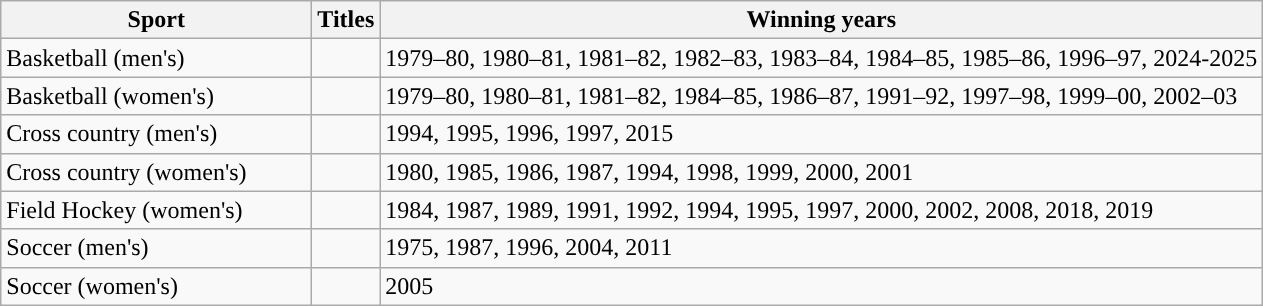<table class="wikitable"; style= "text-align: ">
<tr>
<th width=200px>Sport</th>
<th width=px>Titles</th>
<th width=px>Winning years</th>
</tr>
<tr>
<td>Basketball (men's)</td>
<td></td>
<td>1979–80, 1980–81, 1981–82, 1982–83, 1983–84, 1984–85, 1985–86, 1996–97, 2024-2025</td>
</tr>
<tr>
<td>Basketball (women's)</td>
<td></td>
<td>1979–80, 1980–81, 1981–82, 1984–85, 1986–87, 1991–92, 1997–98, 1999–00, 2002–03</td>
</tr>
<tr>
<td>Cross country (men's)</td>
<td></td>
<td>1994, 1995, 1996, 1997, 2015</td>
</tr>
<tr>
<td>Cross country (women's)</td>
<td></td>
<td>1980, 1985, 1986, 1987, 1994, 1998, 1999, 2000, 2001</td>
</tr>
<tr>
<td>Field Hockey (women's)</td>
<td></td>
<td>1984, 1987, 1989, 1991, 1992, 1994, 1995, 1997, 2000, 2002, 2008, 2018, 2019</td>
</tr>
<tr>
<td>Soccer (men's)</td>
<td></td>
<td>1975, 1987, 1996, 2004, 2011</td>
</tr>
<tr>
<td>Soccer (women's)</td>
<td></td>
<td>2005</td>
</tr>
</table>
